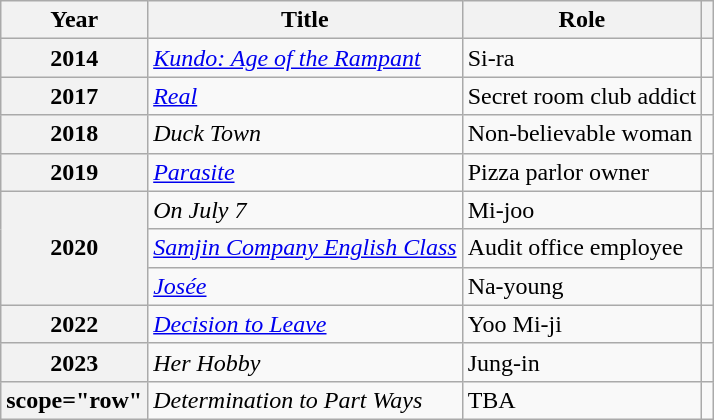<table class="wikitable plainrowheaders sortable">
<tr>
<th scope="col">Year</th>
<th scope="col">Title</th>
<th scope="col">Role</th>
<th scope="col" class="unsortable"></th>
</tr>
<tr>
<th scope="row">2014</th>
<td><em><a href='#'>Kundo: Age of the Rampant</a></em></td>
<td>Si-ra</td>
<td style="text-align:center"></td>
</tr>
<tr>
<th scope="row">2017</th>
<td><em><a href='#'>Real</a></em></td>
<td>Secret room club addict</td>
<td style="text-align:center"></td>
</tr>
<tr>
<th scope="row">2018</th>
<td><em>Duck Town</em></td>
<td>Non-believable woman</td>
<td style="text-align:center"></td>
</tr>
<tr>
<th scope="row">2019</th>
<td><em><a href='#'>Parasite</a></em></td>
<td>Pizza parlor owner</td>
<td style="text-align:center"></td>
</tr>
<tr>
<th scope="row" rowspan="3">2020</th>
<td><em>On July 7</em></td>
<td>Mi-joo</td>
<td style="text-align:center"></td>
</tr>
<tr>
<td><em><a href='#'>Samjin Company English Class</a></em></td>
<td>Audit office employee</td>
<td style="text-align:center"></td>
</tr>
<tr>
<td><em><a href='#'>Josée</a></em></td>
<td>Na-young</td>
<td style="text-align:center"></td>
</tr>
<tr>
<th scope="row">2022</th>
<td><em><a href='#'>Decision to Leave</a></em></td>
<td>Yoo Mi-ji</td>
<td style="text-align:center"></td>
</tr>
<tr>
<th scope="row">2023</th>
<td><em>Her Hobby</em></td>
<td>Jung-in</td>
<td style="text-align:center"></td>
</tr>
<tr>
<th>scope="row" </th>
<td><em>Determination to Part Ways</em></td>
<td>TBA</td>
<td style="text-align:center"></td>
</tr>
</table>
